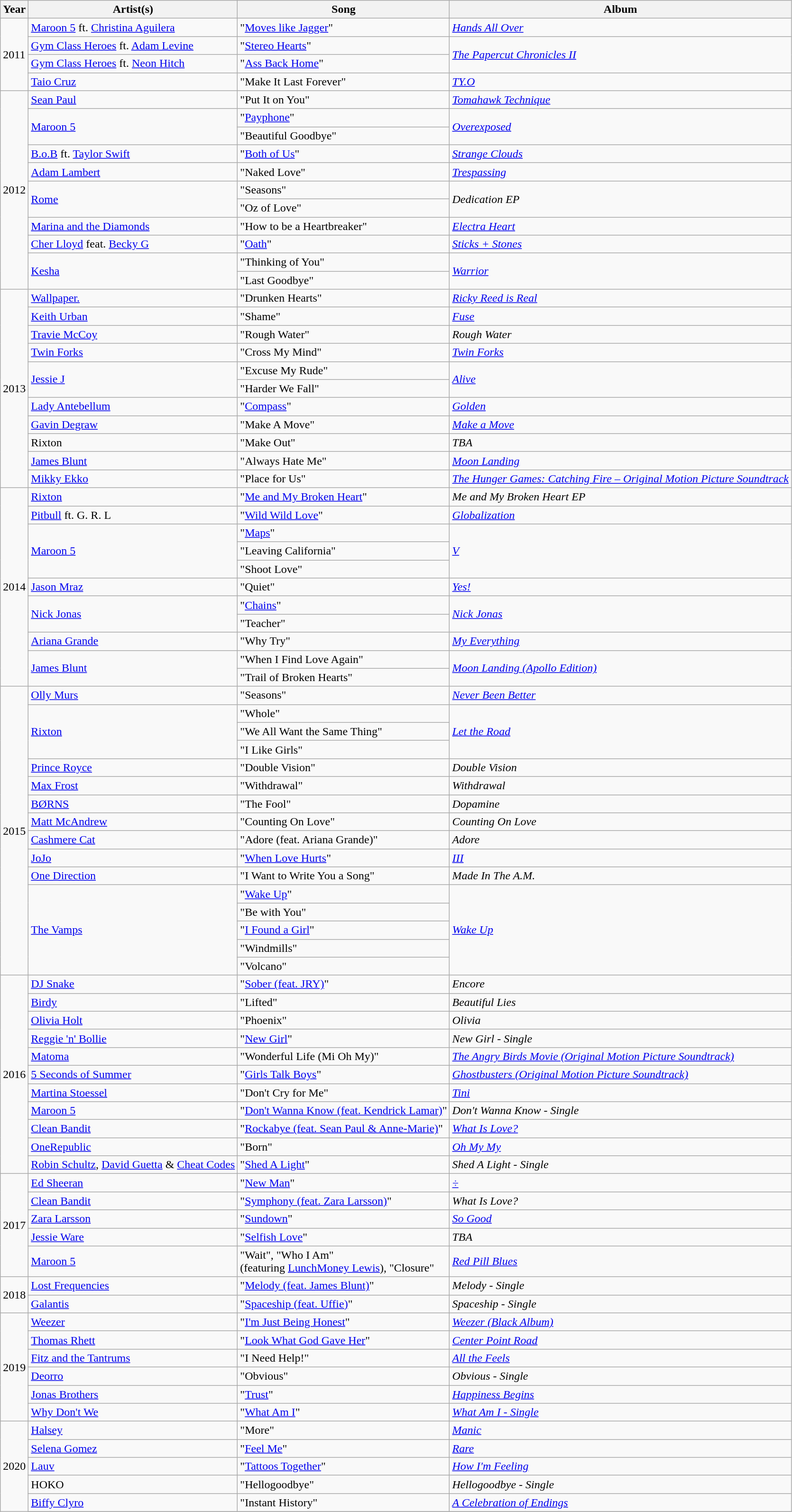<table class="wikitable" style="text-align:left;">
<tr>
<th scope="col">Year</th>
<th scope="col">Artist(s)</th>
<th scope="col">Song</th>
<th scope="col">Album</th>
</tr>
<tr>
<td rowspan="4">2011</td>
<td><a href='#'>Maroon 5</a> ft. <a href='#'>Christina Aguilera</a></td>
<td>"<a href='#'>Moves like Jagger</a>"</td>
<td><em><a href='#'>Hands All Over</a></em></td>
</tr>
<tr>
<td><a href='#'>Gym Class Heroes</a> ft. <a href='#'>Adam Levine</a></td>
<td>"<a href='#'>Stereo Hearts</a>"</td>
<td rowspan="2"><em><a href='#'>The Papercut Chronicles II</a></em></td>
</tr>
<tr>
<td><a href='#'>Gym Class Heroes</a> ft. <a href='#'>Neon Hitch</a></td>
<td>"<a href='#'>Ass Back Home</a>"</td>
</tr>
<tr>
<td><a href='#'>Taio Cruz</a></td>
<td>"Make It Last Forever"</td>
<td><em><a href='#'>TY.O</a></em></td>
</tr>
<tr>
<td rowspan="11">2012</td>
<td><a href='#'>Sean Paul</a></td>
<td>"Put It on You"</td>
<td><em><a href='#'>Tomahawk Technique</a></em></td>
</tr>
<tr>
<td rowspan="2"><a href='#'>Maroon 5</a></td>
<td>"<a href='#'>Payphone</a>"</td>
<td rowspan="2"><em><a href='#'>Overexposed</a></em></td>
</tr>
<tr>
<td>"Beautiful Goodbye"</td>
</tr>
<tr>
<td><a href='#'>B.o.B</a> ft. <a href='#'>Taylor Swift</a></td>
<td>"<a href='#'>Both of Us</a>"</td>
<td><em><a href='#'>Strange Clouds</a></em></td>
</tr>
<tr>
<td><a href='#'>Adam Lambert</a></td>
<td>"Naked Love"</td>
<td><em><a href='#'>Trespassing</a></em></td>
</tr>
<tr>
<td rowspan="2"><a href='#'>Rome</a></td>
<td>"Seasons"</td>
<td rowspan="2"><em>Dedication EP</em></td>
</tr>
<tr>
<td>"Oz of Love"</td>
</tr>
<tr>
<td><a href='#'>Marina and the Diamonds</a></td>
<td>"How to be a Heartbreaker"</td>
<td><em><a href='#'>Electra Heart</a></em></td>
</tr>
<tr>
<td><a href='#'>Cher Lloyd</a> feat. <a href='#'>Becky G</a></td>
<td>"<a href='#'>Oath</a>"</td>
<td><em><a href='#'>Sticks + Stones</a></em></td>
</tr>
<tr>
<td rowspan="2"><a href='#'>Kesha</a></td>
<td>"Thinking of You"</td>
<td rowspan="2"><em><a href='#'>Warrior</a></em></td>
</tr>
<tr>
<td>"Last Goodbye"</td>
</tr>
<tr>
<td rowspan="11">2013</td>
<td><a href='#'>Wallpaper.</a></td>
<td>"Drunken Hearts"</td>
<td><em><a href='#'>Ricky Reed is Real</a></em></td>
</tr>
<tr>
<td><a href='#'>Keith Urban</a></td>
<td>"Shame"</td>
<td><em><a href='#'>Fuse</a></em></td>
</tr>
<tr>
<td><a href='#'>Travie McCoy</a></td>
<td>"Rough Water"</td>
<td><em>Rough Water</em></td>
</tr>
<tr>
<td><a href='#'>Twin Forks</a></td>
<td>"Cross My Mind"</td>
<td><em><a href='#'>Twin Forks</a></em></td>
</tr>
<tr>
<td rowspan="2"><a href='#'>Jessie J</a></td>
<td>"Excuse My Rude"</td>
<td rowspan="2"><em><a href='#'>Alive</a></em></td>
</tr>
<tr>
<td>"Harder We Fall"</td>
</tr>
<tr>
<td><a href='#'>Lady Antebellum</a></td>
<td>"<a href='#'>Compass</a>"</td>
<td><em><a href='#'>Golden</a></em></td>
</tr>
<tr>
<td><a href='#'>Gavin Degraw</a></td>
<td>"Make A Move"</td>
<td><em><a href='#'>Make a Move</a></em></td>
</tr>
<tr>
<td>Rixton</td>
<td>"Make Out"</td>
<td><em>TBA</em></td>
</tr>
<tr>
<td><a href='#'>James Blunt</a></td>
<td>"Always Hate Me"</td>
<td><em><a href='#'>Moon Landing</a></em></td>
</tr>
<tr>
<td><a href='#'>Mikky Ekko</a></td>
<td>"Place for Us"</td>
<td><em><a href='#'>The Hunger Games: Catching Fire – Original Motion Picture Soundtrack</a></em></td>
</tr>
<tr>
<td rowspan="11">2014</td>
<td><a href='#'>Rixton</a></td>
<td>"<a href='#'>Me and My Broken Heart</a>"</td>
<td><em>Me and My Broken Heart EP</em></td>
</tr>
<tr>
<td><a href='#'>Pitbull</a> ft. G. R. L</td>
<td>"<a href='#'>Wild Wild Love</a>"</td>
<td><em> <a href='#'>Globalization</a></em></td>
</tr>
<tr>
<td rowspan="3"><a href='#'>Maroon 5</a></td>
<td>"<a href='#'>Maps</a>"</td>
<td rowspan="3"><em><a href='#'>V</a></em></td>
</tr>
<tr>
<td>"Leaving California"</td>
</tr>
<tr>
<td>"Shoot Love"</td>
</tr>
<tr>
<td><a href='#'>Jason Mraz</a></td>
<td>"Quiet"</td>
<td><em><a href='#'>Yes!</a></em></td>
</tr>
<tr>
<td rowspan="2"><a href='#'>Nick Jonas</a></td>
<td>"<a href='#'>Chains</a>"</td>
<td rowspan="2"><em><a href='#'>Nick Jonas</a></em></td>
</tr>
<tr>
<td>"Teacher"</td>
</tr>
<tr>
<td><a href='#'>Ariana Grande</a></td>
<td>"Why Try"</td>
<td><em><a href='#'>My Everything</a></em></td>
</tr>
<tr>
<td rowspan="2"><a href='#'>James Blunt</a></td>
<td>"When I Find Love Again"</td>
<td rowspan="2"><em><a href='#'>Moon Landing (Apollo Edition)</a></em></td>
</tr>
<tr>
<td>"Trail of Broken Hearts"</td>
</tr>
<tr>
<td rowspan="16">2015</td>
<td><a href='#'>Olly Murs</a></td>
<td>"Seasons"</td>
<td><em><a href='#'>Never Been Better</a></em></td>
</tr>
<tr>
<td rowspan="3"><a href='#'>Rixton</a></td>
<td>"Whole"</td>
<td rowspan="3"><em><a href='#'>Let the Road</a></em></td>
</tr>
<tr>
<td>"We All Want the Same Thing"</td>
</tr>
<tr>
<td>"I Like Girls"</td>
</tr>
<tr>
<td><a href='#'>Prince Royce</a></td>
<td>"Double Vision"</td>
<td><em>Double Vision</em></td>
</tr>
<tr>
<td><a href='#'>Max Frost</a></td>
<td>"Withdrawal"</td>
<td><em>Withdrawal</em></td>
</tr>
<tr>
<td><a href='#'>BØRNS</a></td>
<td>"The Fool"</td>
<td><em>Dopamine</em></td>
</tr>
<tr>
<td><a href='#'>Matt McAndrew</a></td>
<td>"Counting On Love"</td>
<td><em>Counting On Love</em></td>
</tr>
<tr>
<td><a href='#'>Cashmere Cat</a></td>
<td>"Adore (feat. Ariana Grande)"</td>
<td><em>Adore</em></td>
</tr>
<tr>
<td><a href='#'>JoJo</a></td>
<td>"<a href='#'>When Love Hurts</a>"</td>
<td><em><a href='#'>III</a></em></td>
</tr>
<tr>
<td><a href='#'>One Direction</a></td>
<td>"I Want to Write You a Song"</td>
<td><em>Made In The A.M.</em></td>
</tr>
<tr>
<td rowspan="5"><a href='#'>The Vamps</a></td>
<td>"<a href='#'>Wake Up</a>"</td>
<td rowspan="5"><em><a href='#'>Wake Up</a></em></td>
</tr>
<tr>
<td>"Be with You"</td>
</tr>
<tr>
<td>"<a href='#'>I Found a Girl</a>"</td>
</tr>
<tr>
<td>"Windmills"</td>
</tr>
<tr>
<td>"Volcano"</td>
</tr>
<tr>
<td rowspan="11">2016</td>
<td><a href='#'>DJ Snake</a></td>
<td>"<a href='#'>Sober (feat. JRY)</a>"</td>
<td><em>Encore</em></td>
</tr>
<tr>
<td><a href='#'>Birdy</a></td>
<td>"Lifted"</td>
<td><em>Beautiful Lies</em></td>
</tr>
<tr>
<td><a href='#'>Olivia Holt</a></td>
<td>"Phoenix"</td>
<td><em>Olivia</em></td>
</tr>
<tr>
<td><a href='#'>Reggie 'n' Bollie</a></td>
<td>"<a href='#'>New Girl</a>"</td>
<td><em>New Girl - Single</em></td>
</tr>
<tr>
<td><a href='#'>Matoma</a></td>
<td>"Wonderful Life (Mi Oh My)"</td>
<td><em><a href='#'>The Angry Birds Movie (Original Motion Picture Soundtrack)</a></em></td>
</tr>
<tr>
<td><a href='#'>5 Seconds of Summer</a></td>
<td>"<a href='#'>Girls Talk Boys</a>"</td>
<td><em><a href='#'>Ghostbusters (Original Motion Picture Soundtrack)</a></em></td>
</tr>
<tr>
<td><a href='#'>Martina Stoessel</a></td>
<td>"Don't Cry for Me"</td>
<td><em><a href='#'>Tini</a></em></td>
</tr>
<tr>
<td><a href='#'>Maroon 5</a></td>
<td>"<a href='#'>Don't Wanna Know (feat. Kendrick Lamar)</a>"</td>
<td><em>Don't Wanna Know - Single</em></td>
</tr>
<tr>
<td><a href='#'>Clean Bandit</a></td>
<td>"<a href='#'>Rockabye (feat. Sean Paul & Anne-Marie)</a>"</td>
<td><em><a href='#'>What Is Love?</a></em></td>
</tr>
<tr>
<td><a href='#'>OneRepublic</a></td>
<td>"Born"</td>
<td><em><a href='#'>Oh My My</a></em></td>
</tr>
<tr>
<td><a href='#'>Robin Schultz</a>, <a href='#'>David Guetta</a> & <a href='#'>Cheat Codes</a></td>
<td>"<a href='#'>Shed A Light</a>"</td>
<td><em>Shed A Light - Single</em></td>
</tr>
<tr>
<td rowspan="5">2017</td>
<td><a href='#'>Ed Sheeran</a></td>
<td>"<a href='#'>New Man</a>"</td>
<td><em><a href='#'>÷</a></em></td>
</tr>
<tr>
<td><a href='#'>Clean Bandit</a></td>
<td>"<a href='#'>Symphony (feat. Zara Larsson)</a>"</td>
<td><em>What Is Love?</em></td>
</tr>
<tr>
<td><a href='#'>Zara Larsson</a></td>
<td>"<a href='#'>Sundown</a>"</td>
<td><em><a href='#'>So Good</a></em></td>
</tr>
<tr>
<td><a href='#'>Jessie Ware</a></td>
<td>"<a href='#'>Selfish Love</a>"</td>
<td><em>TBA</em></td>
</tr>
<tr>
<td><a href='#'>Maroon 5</a></td>
<td>"Wait", "Who I Am"<br>(featuring <a href='#'>LunchMoney Lewis</a>), "Closure"</td>
<td><em><a href='#'>Red Pill Blues</a></em></td>
</tr>
<tr>
<td rowspan="2">2018</td>
<td><a href='#'>Lost Frequencies</a></td>
<td>"<a href='#'>Melody (feat. James Blunt)</a>"</td>
<td><em>Melody - Single</em></td>
</tr>
<tr>
<td><a href='#'>Galantis</a></td>
<td>"<a href='#'>Spaceship (feat. Uffie)</a>"</td>
<td><em>Spaceship - Single</em></td>
</tr>
<tr>
<td rowspan="6">2019</td>
<td><a href='#'>Weezer</a></td>
<td>"<a href='#'>I'm Just Being Honest</a>"</td>
<td><em><a href='#'>Weezer (Black Album)</a></em></td>
</tr>
<tr>
<td><a href='#'>Thomas Rhett</a></td>
<td>"<a href='#'>Look What God Gave Her</a>"</td>
<td><em><a href='#'>Center Point Road</a></em></td>
</tr>
<tr>
<td><a href='#'>Fitz and the Tantrums</a></td>
<td>"I Need Help!"</td>
<td><em><a href='#'>All the Feels</a></em></td>
</tr>
<tr>
<td><a href='#'>Deorro</a></td>
<td>"Obvious"</td>
<td><em>Obvious - Single</em></td>
</tr>
<tr>
<td><a href='#'>Jonas Brothers</a></td>
<td>"<a href='#'>Trust</a>"</td>
<td><em><a href='#'>Happiness Begins</a></em></td>
</tr>
<tr>
<td><a href='#'>Why Don't We</a></td>
<td>"<a href='#'>What Am I</a>"</td>
<td><em><a href='#'>What Am I - Single</a></em></td>
</tr>
<tr>
<td rowspan="6">2020</td>
<td><a href='#'>Halsey</a></td>
<td>"More"</td>
<td><em><a href='#'>Manic</a></em></td>
</tr>
<tr>
<td><a href='#'>Selena Gomez</a></td>
<td>"<a href='#'>Feel Me</a>"</td>
<td><em><a href='#'>Rare</a></em></td>
</tr>
<tr>
<td><a href='#'>Lauv</a></td>
<td>"<a href='#'>Tattoos Together</a>"</td>
<td><em><a href='#'>How I'm Feeling</a></em></td>
</tr>
<tr>
<td>HOKO</td>
<td>"Hellogoodbye"</td>
<td><em>Hellogoodbye - Single</em></td>
</tr>
<tr>
<td><a href='#'>Biffy Clyro</a></td>
<td>"Instant History"</td>
<td><em><a href='#'>A Celebration of Endings</a></em></td>
</tr>
<tr>
</tr>
</table>
